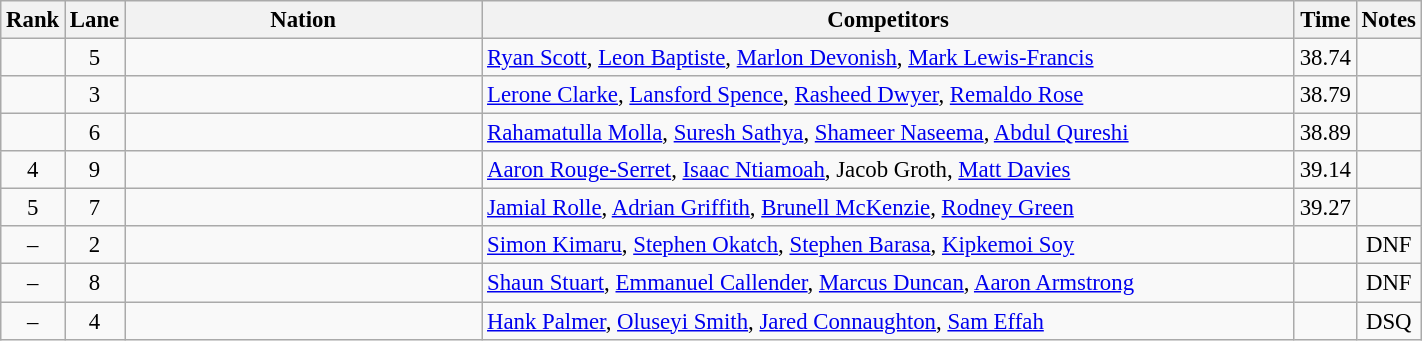<table class="wikitable sortable" width=75% style="text-align:center; font-size:95%">
<tr>
<th width=15>Rank</th>
<th width=15>Lane</th>
<th width=300>Nation</th>
<th width=700>Competitors</th>
<th width=15>Time</th>
<th width=15>Notes</th>
</tr>
<tr>
<td></td>
<td>5</td>
<td align=left></td>
<td align=left><a href='#'>Ryan Scott</a>, <a href='#'>Leon Baptiste</a>, <a href='#'>Marlon Devonish</a>, <a href='#'>Mark Lewis-Francis</a></td>
<td>38.74</td>
<td></td>
</tr>
<tr>
<td></td>
<td>3</td>
<td align=left></td>
<td align=left><a href='#'>Lerone Clarke</a>, <a href='#'>Lansford Spence</a>, <a href='#'>Rasheed Dwyer</a>, <a href='#'>Remaldo Rose</a></td>
<td>38.79</td>
<td></td>
</tr>
<tr>
<td></td>
<td>6</td>
<td align=left></td>
<td align=left><a href='#'>Rahamatulla Molla</a>, <a href='#'>Suresh Sathya</a>, <a href='#'>Shameer Naseema</a>, <a href='#'>Abdul Qureshi</a></td>
<td>38.89</td>
<td></td>
</tr>
<tr>
<td>4</td>
<td>9</td>
<td align=left></td>
<td align=left><a href='#'>Aaron Rouge-Serret</a>, <a href='#'>Isaac Ntiamoah</a>, Jacob Groth, <a href='#'>Matt Davies</a></td>
<td>39.14</td>
<td></td>
</tr>
<tr>
<td>5</td>
<td>7</td>
<td align=left></td>
<td align=left><a href='#'>Jamial Rolle</a>, <a href='#'>Adrian Griffith</a>, <a href='#'>Brunell McKenzie</a>, <a href='#'>Rodney Green</a></td>
<td>39.27</td>
<td></td>
</tr>
<tr>
<td>–</td>
<td>2</td>
<td align=left></td>
<td align=left><a href='#'>Simon Kimaru</a>, <a href='#'>Stephen Okatch</a>, <a href='#'>Stephen Barasa</a>, <a href='#'>Kipkemoi Soy</a></td>
<td></td>
<td>DNF</td>
</tr>
<tr>
<td>–</td>
<td>8</td>
<td align=left></td>
<td align=left><a href='#'>Shaun Stuart</a>, <a href='#'>Emmanuel Callender</a>, <a href='#'>Marcus Duncan</a>, <a href='#'>Aaron Armstrong</a></td>
<td></td>
<td>DNF</td>
</tr>
<tr>
<td>–</td>
<td>4</td>
<td align=left></td>
<td align=left><a href='#'>Hank Palmer</a>, <a href='#'>Oluseyi Smith</a>, <a href='#'>Jared Connaughton</a>, <a href='#'>Sam Effah</a></td>
<td></td>
<td>DSQ</td>
</tr>
</table>
